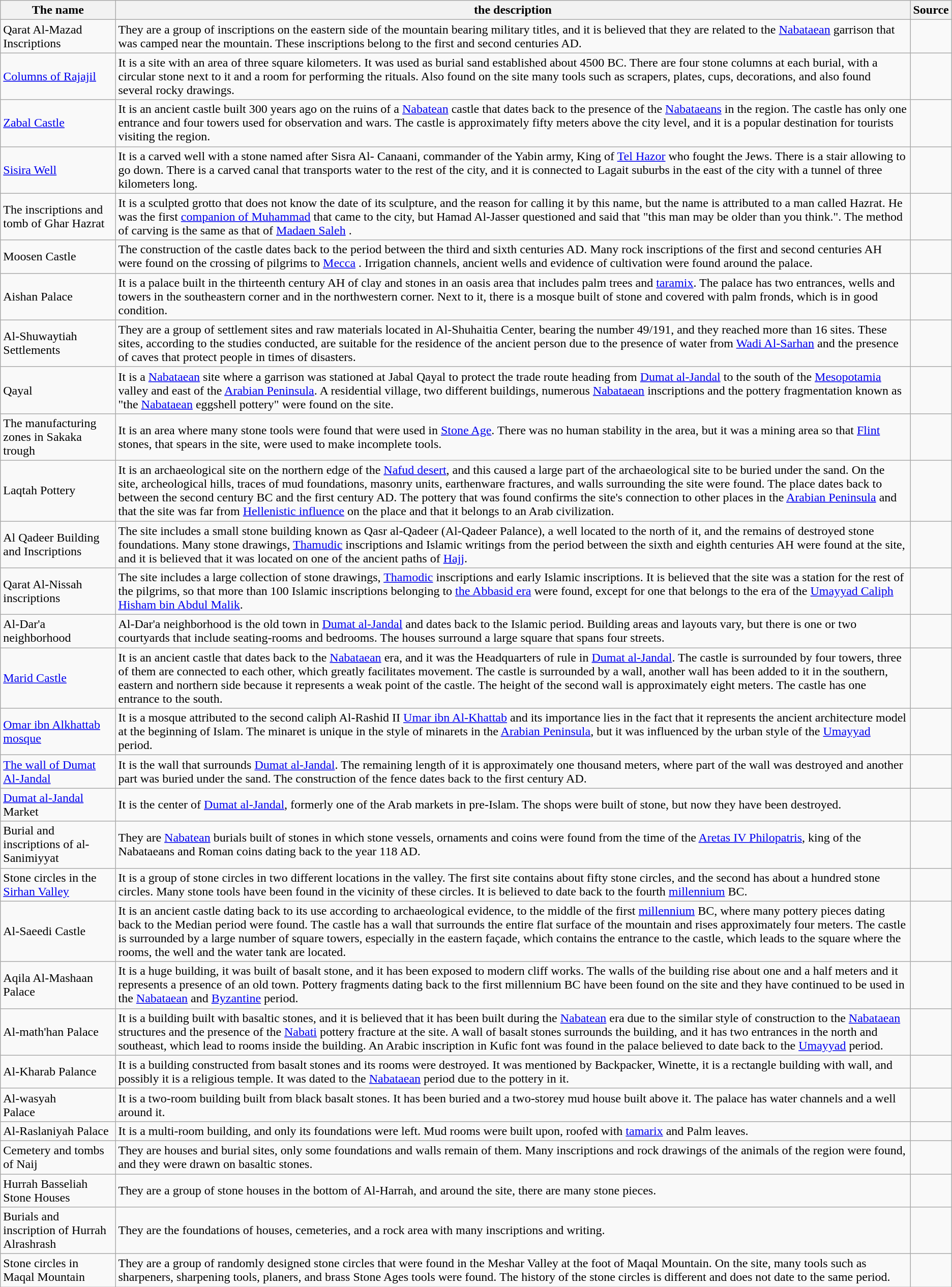<table class="wikitable">
<tr>
<th>The name</th>
<th>the description</th>
<th>Source</th>
</tr>
<tr>
<td>Qarat Al-Mazad Inscriptions</td>
<td>They are a group of inscriptions on the eastern side of the mountain bearing military titles, and it is believed that they are related to the <a href='#'>Nabataean</a> garrison that was camped near the mountain. These inscriptions belong to the first and second centuries AD.</td>
<td></td>
</tr>
<tr>
<td><a href='#'>Columns of Rajajil</a></td>
<td>It is a site with an area of three square kilometers. It was used as burial sand established about 4500 BC. There are four stone columns at each burial, with a circular stone next to it and a room for performing the rituals. Also found on the site many tools such as scrapers, plates, cups, decorations, and also found several rocky drawings.</td>
<td></td>
</tr>
<tr>
<td><a href='#'>Zabal Castle</a></td>
<td>It is an ancient castle built 300 years ago on the ruins of a <a href='#'>Nabatean</a> castle that dates back to the presence of the <a href='#'>Nabataeans</a> in the region. The castle has only one entrance and four towers used for observation and wars. The castle is approximately fifty meters above the city level, and it is a popular destination for tourists visiting the region.</td>
<td></td>
</tr>
<tr>
<td><a href='#'>Sisira Well</a></td>
<td>It is a carved well with a stone named after Sisra Al- Canaani, commander of the Yabin army, King of <a href='#'>Tel Hazor</a> who fought the Jews. There is a stair allowing to go down. There is a carved canal that transports water to the rest of the city, and it is connected to Lagait suburbs in the east of the city with a tunnel of three kilometers long.</td>
<td></td>
</tr>
<tr>
<td>The inscriptions and tomb of Ghar Hazrat</td>
<td>It is a sculpted grotto that does not know the date of its sculpture, and the reason for calling it by this name, but the name is attributed to a man called Hazrat. He was the first <a href='#'>companion of Muhammad</a> that came to the city, but Hamad Al-Jasser questioned and said that "this man may be older than you think.". The method of carving is the same as that of <a href='#'>Madaen Saleh</a> .</td>
<td></td>
</tr>
<tr>
<td>Moosen Castle</td>
<td>The construction of the castle dates back to the period between the third and sixth centuries AD. Many rock inscriptions of the first and second centuries AH were found on the crossing of pilgrims to <a href='#'>Mecca</a> . Irrigation channels, ancient wells and evidence of cultivation were found around the palace.</td>
<td></td>
</tr>
<tr>
<td>Aishan Palace</td>
<td>It is a palace built in the thirteenth century AH of clay and stones in an oasis area that includes palm trees and <a href='#'>taramix</a>. The palace has two entrances, wells and towers in the southeastern corner and in the northwestern corner. Next to it, there is a mosque built of stone and covered with palm fronds, which is in good condition.</td>
<td></td>
</tr>
<tr>
<td>Al-Shuwaytiah Settlements</td>
<td>They are a group of settlement sites and raw materials located in Al-Shuhaitia Center, bearing the number 49/191, and they reached more than 16 sites. These sites, according to the studies conducted, are suitable for the residence of the ancient person due to the presence of water from <a href='#'>Wadi Al-Sarhan</a> and the presence of caves that protect people in times of disasters.</td>
<td></td>
</tr>
<tr>
<td>Qayal</td>
<td>It is a <a href='#'>Nabataean</a> site where a garrison was stationed at Jabal Qayal to protect the trade route heading from <a href='#'>Dumat al-Jandal</a> to the south of the <a href='#'>Mesopotamia</a> valley and east of the <a href='#'>Arabian Peninsula</a>. A residential village, two different buildings, numerous <a href='#'>Nabataean</a> inscriptions and the pottery fragmentation known as "the <a href='#'>Nabataean</a> eggshell pottery" were found on the site.</td>
<td></td>
</tr>
<tr>
<td>The manufacturing zones in Sakaka trough</td>
<td>It is an area where many stone tools were found that were used in <a href='#'>Stone Age</a>. There was no human stability in the area, but it was a mining area so that <a href='#'>Flint</a> stones, that spears in the site, were used to make incomplete tools.</td>
<td></td>
</tr>
<tr>
<td>Laqtah Pottery</td>
<td>It is an archaeological site on the northern edge of the <a href='#'>Nafud desert</a>, and this caused a large part of the archaeological site to be buried under the sand. On the site, archeological hills, traces of mud foundations, masonry units, earthenware fractures, and walls surrounding the site were found. The place dates back to between the second century BC and the first century AD. The pottery that was found confirms the site's connection to other places in the <a href='#'>Arabian Peninsula</a> and that the site was far from <a href='#'>Hellenistic influence</a> on the place and that it belongs to an Arab civilization.</td>
<td></td>
</tr>
<tr>
<td>Al Qadeer Building and Inscriptions</td>
<td>The site includes a small stone building known as Qasr al-Qadeer (Al-Qadeer Palance), a well located to the north of it, and the remains of destroyed stone foundations. Many stone drawings, <a href='#'>Thamudic</a> inscriptions and Islamic writings from the period between the sixth and eighth centuries AH were found at the site, and it is believed that it was located on one of the ancient paths of <a href='#'>Hajj</a>.</td>
<td></td>
</tr>
<tr>
<td>Qarat Al-Nissah inscriptions</td>
<td>The site includes a large collection of stone drawings, <a href='#'>Thamodic</a> inscriptions and early Islamic inscriptions. It is believed that the site was a station for the rest of the pilgrims, so that more than 100 Islamic inscriptions belonging to <a href='#'>the Abbasid era</a> were found, except for one that belongs to the era of the <a href='#'>Umayyad Caliph</a> <a href='#'>Hisham bin Abdul Malik</a>.</td>
<td></td>
</tr>
<tr>
<td>Al-Dar'a neighborhood</td>
<td>Al-Dar'a neighborhood is the old town in <a href='#'>Dumat al-Jandal</a> and dates back to the Islamic period. Building areas and layouts vary, but there is one or two courtyards that include seating-rooms and bedrooms. The houses surround a large square that spans four streets.</td>
<td></td>
</tr>
<tr>
<td><a href='#'>Marid Castle</a></td>
<td>It is an ancient castle that dates back to the <a href='#'>Nabataean</a> era, and it was the Headquarters of rule in <a href='#'>Dumat al-Jandal</a>. The castle is surrounded by four towers, three of them are connected to each other, which greatly facilitates movement. The castle is surrounded by a wall, another wall has been added to it in the southern, eastern and northern side because it represents a weak point of the castle. The height of the second wall is approximately eight meters. The castle has one entrance to the south.</td>
<td></td>
</tr>
<tr>
<td><a href='#'>Omar ibn Alkhattab mosque</a></td>
<td>It is a mosque attributed to the second caliph Al-Rashid II <a href='#'>Umar ibn Al-Khattab</a>  and its importance lies in the fact that it represents the ancient architecture model at the beginning of Islam. The minaret is unique in the style of minarets in the <a href='#'>Arabian Peninsula</a>, but it was influenced by the urban style of the <a href='#'>Umayyad</a> period.</td>
<td></td>
</tr>
<tr>
<td><a href='#'>The wall of Dumat Al-Jandal</a></td>
<td>It is the wall that surrounds <a href='#'>Dumat al-Jandal</a>. The remaining length of it is approximately one thousand meters, where part of the wall was destroyed and another part was buried under the sand. The construction of the fence dates back to the first century AD.</td>
<td></td>
</tr>
<tr>
<td><a href='#'>Dumat al-Jandal</a> Market</td>
<td>It is the center of <a href='#'>Dumat al-Jandal</a>, formerly one of the Arab markets in pre-Islam. The shops were built of stone, but now they have been destroyed.</td>
<td></td>
</tr>
<tr>
<td>Burial and inscriptions of al-Sanimiyyat</td>
<td>They are <a href='#'>Nabatean</a> burials built of stones in which stone vessels, ornaments and coins were found from the time of the <a href='#'>Aretas IV Philopatris</a>, king of the Nabataeans and Roman coins dating back to the year 118 AD.</td>
<td></td>
</tr>
<tr>
<td>Stone circles in the <a href='#'>Sirhan Valley</a></td>
<td>It is a group of stone circles in two different locations in the valley. The first site contains about fifty stone circles, and the second has about a hundred stone circles. Many stone tools have been found in the vicinity of these circles. It is believed to date back to the fourth <a href='#'>millennium</a> BC.</td>
<td></td>
</tr>
<tr>
<td>Al-Saeedi Castle</td>
<td>It is an ancient castle dating back to its use according to archaeological evidence, to the middle of the first <a href='#'>millennium</a> BC, where many pottery pieces dating back to the Median period were found. The castle has a wall that surrounds the entire flat surface of the mountain and rises approximately four meters. The castle is surrounded by a large number of square towers, especially in the eastern façade, which contains the entrance to the castle, which leads to the square where the rooms, the well and the water tank are located.</td>
<td></td>
</tr>
<tr>
<td>Aqila Al-Mashaan Palace</td>
<td>It is a huge building, it was built of basalt stone, and it has been exposed to modern cliff works. The walls of the building rise about one and a half meters and it represents a presence of an old town. Pottery fragments dating back to the first millennium BC have been found on the site and they have continued to be used in the <a href='#'>Nabataean</a> and <a href='#'>Byzantine</a> period.</td>
<td></td>
</tr>
<tr>
<td>Al-math'han Palace</td>
<td>It is a building built with basaltic stones, and it is believed that it has been built during the <a href='#'>Nabatean</a> era due to the similar style of construction to the <a href='#'>Nabataean</a> structures and the presence of the <a href='#'>Nabati</a> pottery fracture at the site. A wall of basalt stones surrounds the building, and it has two entrances in the north and southeast, which lead to rooms inside the building. An Arabic inscription in Kufic font was found in the palace believed to date back to the <a href='#'>Umayyad</a> period.</td>
<td></td>
</tr>
<tr>
<td>Al-Kharab Palance</td>
<td>It is a building constructed from basalt stones and its rooms were destroyed. It was mentioned by Backpacker, Winette, it is a rectangle building with wall, and possibly it is a religious temple. It was dated to the <a href='#'>Nabataean</a> period due to the pottery in it.</td>
<td></td>
</tr>
<tr>
<td>Al-wasyah<br>Palace</td>
<td>It is a two-room building built from black basalt stones. It has been buried and a two-storey mud house built above it. The palace has water channels and a well around it.</td>
<td></td>
</tr>
<tr>
<td>Al-Raslaniyah Palace</td>
<td>It is a multi-room building, and only its foundations were left. Mud rooms were built upon, roofed with <a href='#'>tamarix</a> and Palm leaves.</td>
<td></td>
</tr>
<tr>
<td>Cemetery and tombs of Naij</td>
<td>They are houses and burial sites, only some foundations and walls remain of them. Many inscriptions and rock drawings of the animals of the region were found, and they were drawn on basaltic stones.</td>
<td></td>
</tr>
<tr>
<td>Hurrah Basseliah Stone Houses</td>
<td>They are a group of stone houses in the bottom of Al-Harrah, and around the site, there are many stone pieces.</td>
<td></td>
</tr>
<tr>
<td>Burials and inscription of Hurrah Alrashrash</td>
<td>They are the foundations of houses, cemeteries, and a rock area with many inscriptions and writing.</td>
<td></td>
</tr>
<tr>
<td>Stone circles in Maqal Mountain</td>
<td>They are a group of randomly designed stone circles that were found in the Meshar Valley at the foot of Maqal Mountain. On the site, many tools such as sharpeners, sharpening tools, planers, and brass Stone Ages tools were found. The history of the stone circles is different and does not date to the same period.</td>
<td></td>
</tr>
</table>
